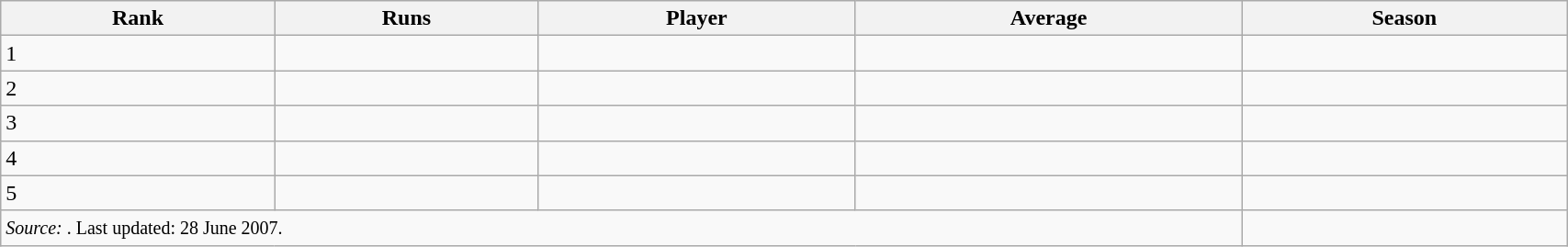<table class="wikitable" width=90%>
<tr>
<th>Rank</th>
<th>Runs</th>
<th>Player</th>
<th>Average</th>
<th>Season</th>
</tr>
<tr>
<td>1</td>
<td></td>
<td></td>
<td></td>
<td></td>
</tr>
<tr>
<td>2</td>
<td></td>
<td></td>
<td></td>
<td></td>
</tr>
<tr>
<td>3</td>
<td></td>
<td></td>
<td></td>
<td></td>
</tr>
<tr>
<td>4</td>
<td></td>
<td></td>
<td></td>
<td></td>
</tr>
<tr>
<td>5</td>
<td></td>
<td></td>
<td></td>
<td></td>
</tr>
<tr>
<td colspan=4><small><em>Source: </em>. Last updated: 28 June 2007.</small></td>
</tr>
</table>
